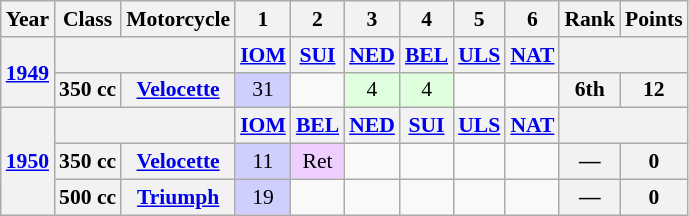<table class="wikitable" style="text-align:center; font-size:90%">
<tr>
<th>Year</th>
<th>Class</th>
<th>Motorcycle</th>
<th>1</th>
<th>2</th>
<th>3</th>
<th>4</th>
<th>5</th>
<th>6</th>
<th>Rank</th>
<th>Points</th>
</tr>
<tr>
<th rowspan=2><a href='#'>1949</a></th>
<th colspan=2></th>
<th><a href='#'>IOM</a></th>
<th><a href='#'>SUI</a></th>
<th><a href='#'>NED</a></th>
<th><a href='#'>BEL</a></th>
<th><a href='#'>ULS</a></th>
<th><a href='#'>NAT</a></th>
<th colspan=2></th>
</tr>
<tr>
<th>350 cc</th>
<th><a href='#'>Velocette</a></th>
<td style="background:#cfcfff;">31</td>
<td></td>
<td style="background:#dfffdf;">4</td>
<td style="background:#dfffdf;">4</td>
<td></td>
<td></td>
<th>6th</th>
<th>12</th>
</tr>
<tr>
<th rowspan=3><a href='#'>1950</a></th>
<th colspan=2></th>
<th><a href='#'>IOM</a></th>
<th><a href='#'>BEL</a></th>
<th><a href='#'>NED</a></th>
<th><a href='#'>SUI</a></th>
<th><a href='#'>ULS</a></th>
<th><a href='#'>NAT</a></th>
<th colspan=2></th>
</tr>
<tr>
<th>350 cc</th>
<th><a href='#'>Velocette</a></th>
<td style="background:#cfcfff;">11</td>
<td style="background:#efcfff;">Ret</td>
<td></td>
<td></td>
<td></td>
<td></td>
<th>—</th>
<th>0</th>
</tr>
<tr>
<th>500 cc</th>
<th><a href='#'>Triumph</a></th>
<td style="background:#cfcfff;">19</td>
<td></td>
<td></td>
<td></td>
<td></td>
<td></td>
<th>—</th>
<th>0</th>
</tr>
</table>
